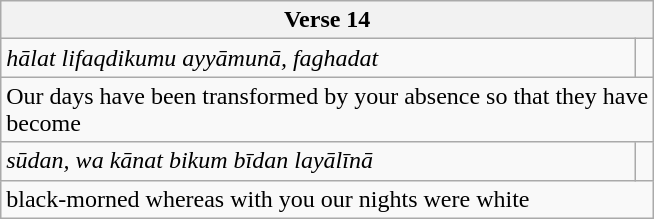<table class="wikitable">
<tr>
<th colspan="2">Verse 14</th>
</tr>
<tr>
<td><em>hālat lifaqdikumu ayyāmunā, faghadat</em></td>
<td></td>
</tr>
<tr>
<td colspan="2">Our days have been transformed by your absence so that they have<br>become</td>
</tr>
<tr>
<td><em>sūdan, wa kānat bikum bīdan layālīnā</em></td>
<td></td>
</tr>
<tr>
<td colspan="2">black-morned whereas with you our nights were white</td>
</tr>
</table>
